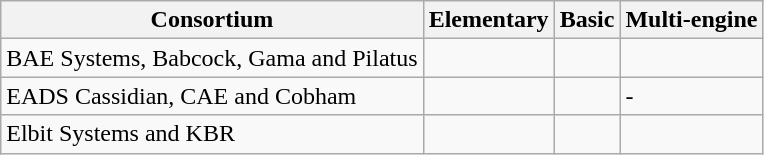<table class="wikitable">
<tr>
<th>Consortium</th>
<th>Elementary</th>
<th>Basic</th>
<th>Multi-engine</th>
</tr>
<tr>
<td>BAE Systems, Babcock, Gama and Pilatus</td>
<td></td>
<td></td>
<td></td>
</tr>
<tr>
<td>EADS Cassidian, CAE and Cobham</td>
<td></td>
<td></td>
<td>-</td>
</tr>
<tr>
<td>Elbit Systems and KBR</td>
<td></td>
<td></td>
<td></td>
</tr>
</table>
